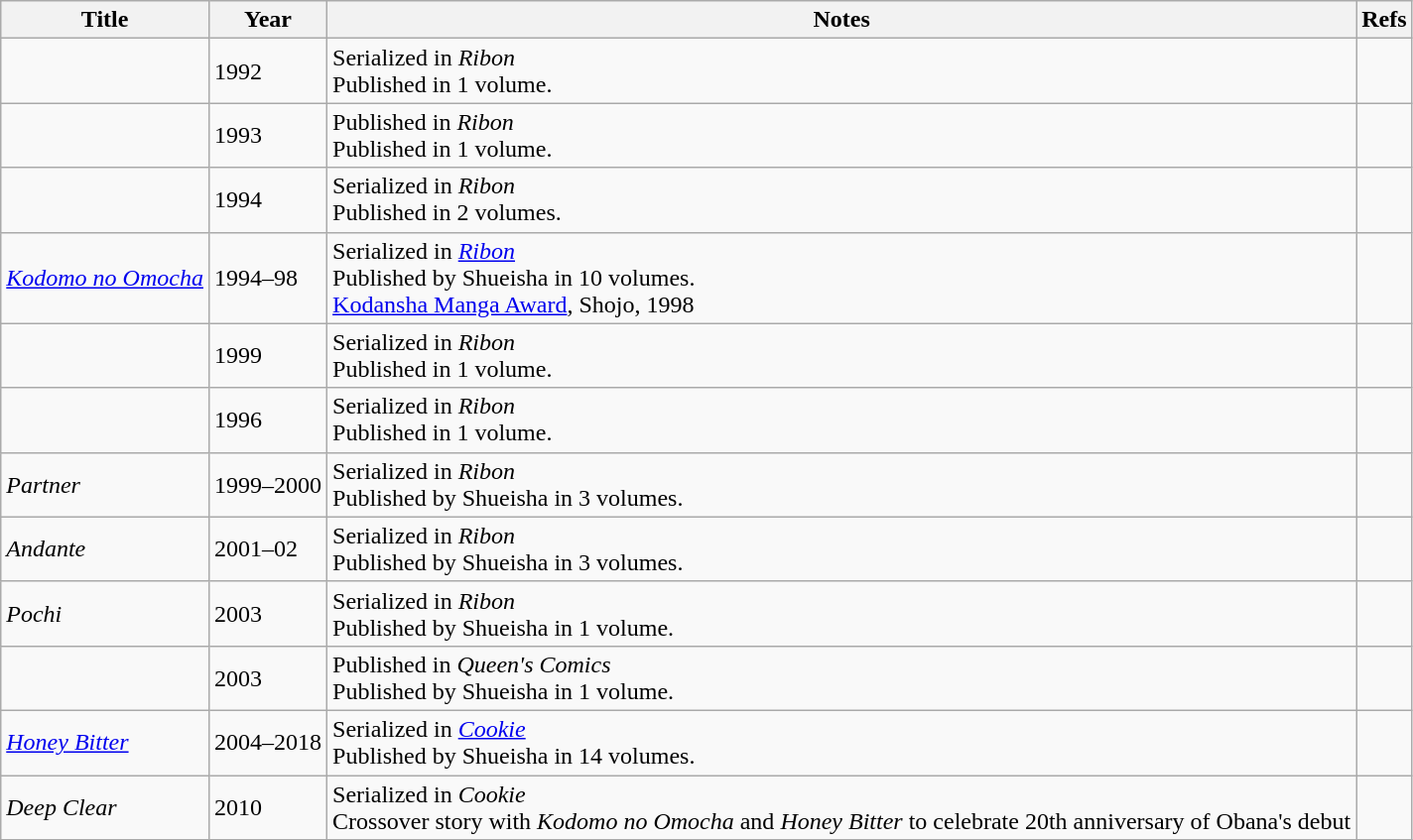<table class="wikitable sortable">
<tr>
<th>Title</th>
<th>Year</th>
<th>Notes</th>
<th>Refs</th>
</tr>
<tr>
<td></td>
<td>1992</td>
<td>Serialized in <em>Ribon</em><br>Published in 1 volume.</td>
<td></td>
</tr>
<tr>
<td></td>
<td>1993</td>
<td>Published in <em>Ribon</em><br>Published in 1 volume.</td>
<td></td>
</tr>
<tr>
<td></td>
<td>1994</td>
<td>Serialized in <em>Ribon</em><br>Published in 2 volumes.</td>
<td></td>
</tr>
<tr>
<td><em><a href='#'>Kodomo no Omocha</a></em></td>
<td>1994–98</td>
<td>Serialized in <em><a href='#'>Ribon</a></em><br>Published by Shueisha in 10 volumes.<br><a href='#'>Kodansha Manga Award</a>, Shojo, 1998</td>
<td></td>
</tr>
<tr>
<td></td>
<td>1999</td>
<td>Serialized in <em>Ribon</em><br>Published in 1 volume.</td>
<td></td>
</tr>
<tr>
<td></td>
<td>1996</td>
<td>Serialized in <em>Ribon</em><br>Published in 1 volume.</td>
<td></td>
</tr>
<tr>
<td><em>Partner</em></td>
<td>1999–2000</td>
<td>Serialized in <em>Ribon</em><br>Published by Shueisha in 3 volumes.</td>
<td></td>
</tr>
<tr>
<td><em>Andante</em></td>
<td>2001–02</td>
<td>Serialized in <em>Ribon</em><br>Published by Shueisha in 3 volumes.</td>
<td></td>
</tr>
<tr>
<td><em>Pochi</em></td>
<td>2003</td>
<td>Serialized in <em>Ribon</em><br>Published by Shueisha in 1 volume.</td>
<td></td>
</tr>
<tr>
<td></td>
<td>2003</td>
<td>Published in <em>Queen's Comics</em><br>Published by Shueisha in 1 volume.</td>
<td></td>
</tr>
<tr>
<td><em><a href='#'>Honey Bitter</a></em></td>
<td>2004–2018</td>
<td>Serialized in <em><a href='#'>Cookie</a></em><br>Published by Shueisha in 14 volumes.</td>
<td></td>
</tr>
<tr>
<td><em>Deep Clear</em></td>
<td>2010</td>
<td>Serialized in <em>Cookie</em><br>Crossover story with <em>Kodomo no Omocha</em> and <em>Honey Bitter</em> to celebrate 20th anniversary of Obana's debut</td>
<td></td>
</tr>
<tr>
</tr>
</table>
